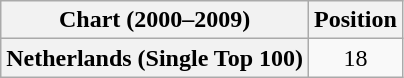<table class="wikitable plainrowheaders" style="text-align:center">
<tr>
<th>Chart (2000–2009)</th>
<th>Position</th>
</tr>
<tr>
<th scope="row">Netherlands (Single Top 100)</th>
<td>18</td>
</tr>
</table>
